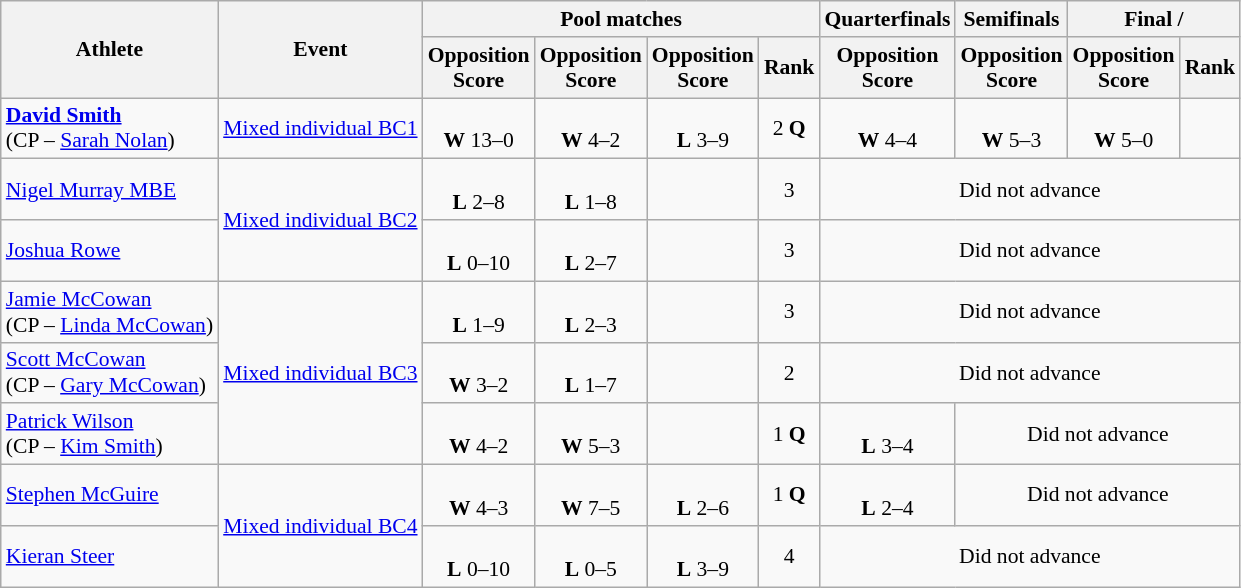<table class=wikitable style="font-size:90%">
<tr>
<th rowspan="2">Athlete</th>
<th rowspan="2">Event</th>
<th colspan="4">Pool matches</th>
<th>Quarterfinals</th>
<th>Semifinals</th>
<th colspan="2">Final / </th>
</tr>
<tr>
<th>Opposition<br>Score</th>
<th>Opposition<br>Score</th>
<th>Opposition<br>Score</th>
<th>Rank</th>
<th>Opposition<br>Score</th>
<th>Opposition<br>Score</th>
<th>Opposition<br>Score</th>
<th>Rank</th>
</tr>
<tr align=center>
<td align=left><strong><a href='#'>David Smith</a></strong> <br>(CP – <a href='#'>Sarah Nolan</a>)</td>
<td align=left><a href='#'>Mixed individual BC1</a></td>
<td><br><strong>W</strong> 13–0</td>
<td><br><strong>W</strong> 4–2</td>
<td><br><strong>L</strong> 3–9</td>
<td>2 <strong>Q</strong></td>
<td><br><strong>W</strong> 4–4</td>
<td><br><strong>W</strong> 5–3</td>
<td><br><strong>W</strong> 5–0</td>
<td></td>
</tr>
<tr align=center>
<td align=left><a href='#'>Nigel Murray MBE</a></td>
<td style="text-align:left;" rowspan="2"><a href='#'>Mixed individual BC2</a></td>
<td><br><strong>L</strong> 2–8</td>
<td><br><strong>L</strong> 1–8</td>
<td></td>
<td>3</td>
<td colspan="4">Did not advance</td>
</tr>
<tr align=center>
<td align=left><a href='#'>Joshua Rowe</a></td>
<td><br><strong>L</strong> 0–10</td>
<td><br><strong>L</strong> 2–7</td>
<td></td>
<td>3</td>
<td colspan="4">Did not advance</td>
</tr>
<tr align=center>
<td align=left><a href='#'>Jamie McCowan</a> <br>(CP – <a href='#'>Linda McCowan</a>)</td>
<td style="text-align:left;" rowspan="3"><a href='#'>Mixed individual BC3</a></td>
<td><br><strong>L</strong> 1–9</td>
<td><br><strong>L</strong> 2–3</td>
<td></td>
<td>3</td>
<td colspan="4">Did not advance</td>
</tr>
<tr align=center>
<td align=left><a href='#'>Scott McCowan</a> <br>(CP – <a href='#'>Gary McCowan</a>)</td>
<td><br><strong>W</strong> 3–2</td>
<td><br><strong>L</strong> 1–7</td>
<td></td>
<td>2</td>
<td colspan="4">Did not advance</td>
</tr>
<tr align=center>
<td align=left><a href='#'>Patrick Wilson</a><br> (CP – <a href='#'>Kim Smith</a>)</td>
<td><br><strong>W</strong> 4–2</td>
<td><br><strong>W</strong> 5–3</td>
<td></td>
<td>1 <strong>Q</strong></td>
<td><br><strong>L</strong> 3–4</td>
<td colspan="3">Did not advance</td>
</tr>
<tr align=center>
<td align=left><a href='#'>Stephen McGuire</a></td>
<td style="text-align:left;" rowspan="2"><a href='#'>Mixed individual BC4</a></td>
<td><br><strong>W</strong> 4–3</td>
<td><br><strong>W</strong> 7–5</td>
<td><br><strong>L</strong> 2–6</td>
<td>1 <strong>Q</strong></td>
<td><br><strong>L</strong> 2–4</td>
<td colspan="3">Did not advance</td>
</tr>
<tr align=center>
<td align=left><a href='#'>Kieran Steer</a></td>
<td><br><strong>L</strong> 0–10</td>
<td><br><strong>L</strong> 0–5</td>
<td><br><strong>L</strong> 3–9</td>
<td>4</td>
<td colspan="4">Did not advance</td>
</tr>
</table>
